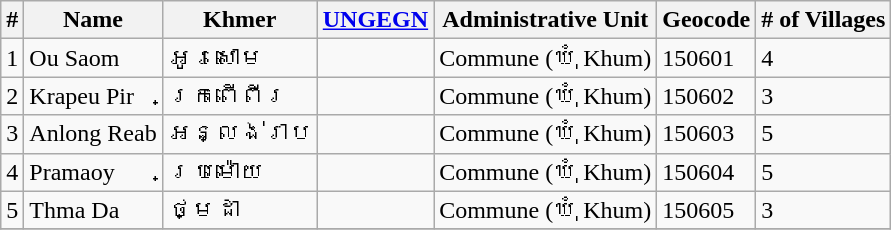<table class="wikitable sortable">
<tr>
<th>#</th>
<th>Name</th>
<th>Khmer</th>
<th><a href='#'>UNGEGN</a></th>
<th>Administrative Unit</th>
<th>Geocode</th>
<th># of Villages</th>
</tr>
<tr>
<td>1</td>
<td>Ou Saom</td>
<td>អូរសោម</td>
<td></td>
<td>Commune (ឃុំ Khum)</td>
<td>150601</td>
<td>4</td>
</tr>
<tr>
<td>2</td>
<td>Krapeu Pir</td>
<td>ក្រពើពីរ</td>
<td></td>
<td>Commune (ឃុំ Khum)</td>
<td>150602</td>
<td>3</td>
</tr>
<tr>
<td>3</td>
<td>Anlong Reab</td>
<td>អន្លង់រាប</td>
<td></td>
<td>Commune (ឃុំ Khum)</td>
<td>150603</td>
<td>5</td>
</tr>
<tr>
<td>4</td>
<td>Pramaoy</td>
<td>ប្រម៉ោយ</td>
<td></td>
<td>Commune (ឃុំ Khum)</td>
<td>150604</td>
<td>5</td>
</tr>
<tr>
<td>5</td>
<td>Thma Da</td>
<td>ថ្មដា</td>
<td></td>
<td>Commune (ឃុំ Khum)</td>
<td>150605</td>
<td>3</td>
</tr>
<tr>
</tr>
</table>
